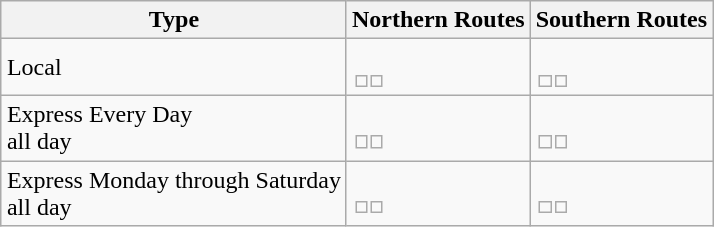<table class="wikitable" style="margin:1em auto;">
<tr>
<th>Type</th>
<th>Northern Routes</th>
<th>Southern Routes</th>
</tr>
<tr>
<td>Local</td>
<td><br><table style="border:0px;">
<tr>
<td></td>
<td></td>
</tr>
</table>
</td>
<td><br><table style="border:0px;">
<tr>
<td></td>
<td></td>
</tr>
</table>
</td>
</tr>
<tr>
<td>Express Every Day<br>all day</td>
<td><br><table style="border:0px;">
<tr>
<td></td>
<td></td>
</tr>
</table>
</td>
<td><br><table style="border:0px;">
<tr>
<td></td>
<td></td>
</tr>
</table>
</td>
</tr>
<tr>
<td>Express Monday through Saturday<br>all day</td>
<td><br><table style="border:0px;">
<tr>
<td></td>
<td></td>
</tr>
</table>
</td>
<td><br><table style="border:0px;">
<tr>
<td></td>
<td></td>
</tr>
</table>
</td>
</tr>
</table>
